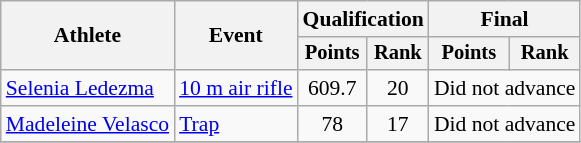<table class=wikitable style=font-size:90%;text-align:center>
<tr>
<th rowspan=2>Athlete</th>
<th rowspan=2>Event</th>
<th colspan=2>Qualification</th>
<th colspan=2>Final</th>
</tr>
<tr style=font-size:95%>
<th>Points</th>
<th>Rank</th>
<th>Points</th>
<th>Rank</th>
</tr>
<tr>
<td align=left><a href='#'>Selenia Ledezma</a></td>
<td align=left><a href='#'>10 m air rifle</a></td>
<td>609.7</td>
<td>20</td>
<td colspan="2">Did not advance</td>
</tr>
<tr>
<td align=left><a href='#'>Madeleine Velasco</a></td>
<td align=left><a href='#'>Trap</a></td>
<td>78</td>
<td>17</td>
<td colspan="2">Did not advance</td>
</tr>
<tr>
</tr>
</table>
